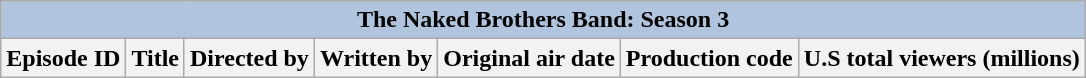<table class="wikitable plainrowheaders">
<tr style="background:#ccc; text-align:center;">
<th colspan="7" style="background: LightSteelBlue;">The Naked Brothers Band: Season 3</th>
</tr>
<tr style="color:black">
<th>Episode ID</th>
<th>Title</th>
<th>Directed by</th>
<th>Written by</th>
<th>Original air date</th>
<th>Production code</th>
<th>U.S total viewers (millions)<br>





</th>
</tr>
</table>
